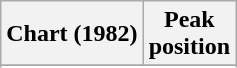<table class="wikitable sortable plainrowheaders" style="text-align:center">
<tr>
<th scope="col">Chart (1982)</th>
<th scope="col">Peak<br>position</th>
</tr>
<tr>
</tr>
<tr>
</tr>
</table>
